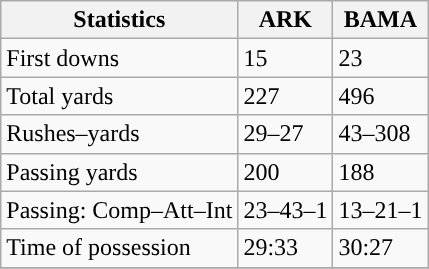<table class="wikitable" style="float: left;">
<tr>
<th>Statistics</th>
<th>ARK</th>
<th>BAMA</th>
</tr>
<tr>
<td>First downs</td>
<td>15</td>
<td>23</td>
</tr>
<tr>
<td>Total yards</td>
<td>227</td>
<td>496</td>
</tr>
<tr>
<td>Rushes–yards</td>
<td>29–27</td>
<td>43–308</td>
</tr>
<tr>
<td>Passing yards</td>
<td>200</td>
<td>188</td>
</tr>
<tr>
<td>Passing: Comp–Att–Int</td>
<td>23–43–1</td>
<td>13–21–1</td>
</tr>
<tr>
<td>Time of possession</td>
<td>29:33</td>
<td>30:27</td>
</tr>
<tr>
</tr>
</table>
